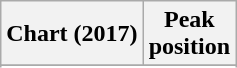<table class="wikitable sortable plainrowheaders" style="text-align:center;">
<tr>
<th>Chart (2017)</th>
<th>Peak<br> position</th>
</tr>
<tr>
</tr>
<tr>
</tr>
</table>
